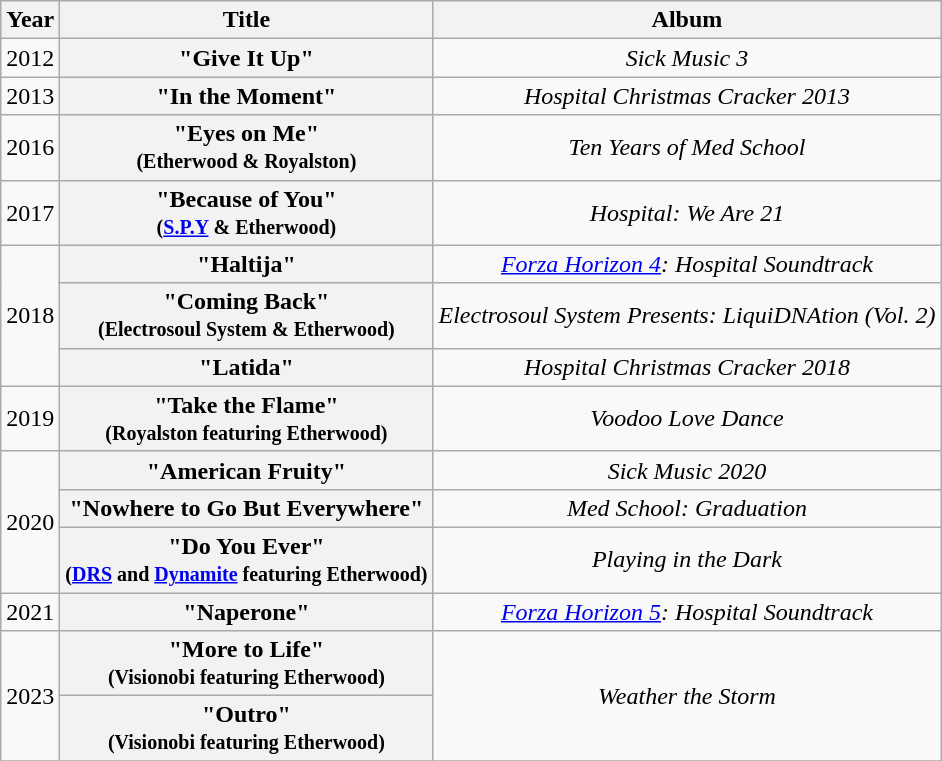<table class="wikitable plainrowheaders" style="text-align:center;">
<tr>
<th scope="col">Year</th>
<th scope="col">Title</th>
<th scope="col">Album</th>
</tr>
<tr>
<td>2012</td>
<th scope="row">"Give It Up"</th>
<td><em>Sick Music 3</em></td>
</tr>
<tr>
<td>2013</td>
<th scope="row">"In the Moment"</th>
<td><em>Hospital Christmas Cracker 2013</em></td>
</tr>
<tr>
<td>2016</td>
<th scope="row">"Eyes on Me" <br><small>(Etherwood & Royalston)</small></th>
<td><em>Ten Years of Med School</em></td>
</tr>
<tr>
<td>2017</td>
<th scope="row">"Because of You" <br><small>(<a href='#'>S.P.Y</a> & Etherwood)</small></th>
<td><em>Hospital: We Are 21</em></td>
</tr>
<tr>
<td rowspan="3">2018</td>
<th scope="row">"Haltija"</th>
<td><em><a href='#'>Forza Horizon 4</a>: Hospital Soundtrack</em></td>
</tr>
<tr>
<th scope="row">"Coming Back" <br><small>(Electrosoul System & Etherwood)</small></th>
<td><em>Electrosoul System Presents: LiquiDNAtion (Vol. 2)</em></td>
</tr>
<tr>
<th scope="row">"Latida"</th>
<td><em>Hospital Christmas Cracker 2018</em></td>
</tr>
<tr>
<td>2019</td>
<th scope="row">"Take the Flame" <br><small>(Royalston featuring Etherwood)</small></th>
<td><em>Voodoo Love Dance</em></td>
</tr>
<tr>
<td rowspan="3">2020</td>
<th scope="row">"American Fruity"</th>
<td><em>Sick Music 2020</em></td>
</tr>
<tr>
<th scope="row">"Nowhere to Go But Everywhere"</th>
<td><em>Med School: Graduation</em></td>
</tr>
<tr>
<th scope="row">"Do You Ever" <br><small>(<a href='#'>DRS</a> and <a href='#'>Dynamite</a> featuring Etherwood)</small></th>
<td><em>Playing in the Dark</em></td>
</tr>
<tr>
<td>2021</td>
<th scope="row">"Naperone"</th>
<td><em><a href='#'>Forza Horizon 5</a>: Hospital Soundtrack</em></td>
</tr>
<tr>
<td rowspan="2">2023</td>
<th scope="row">"More to Life" <br><small>(Visionobi featuring Etherwood)</small></th>
<td rowspan="2"><em>Weather the Storm</em></td>
</tr>
<tr>
<th scope="row">"Outro" <br><small>(Visionobi featuring Etherwood)</small></th>
</tr>
<tr>
</tr>
</table>
